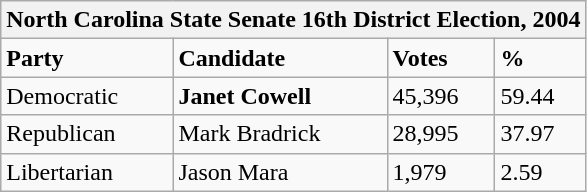<table class="wikitable">
<tr>
<th colspan="4">North Carolina State Senate 16th District Election, 2004</th>
</tr>
<tr>
<td><strong>Party</strong></td>
<td><strong>Candidate</strong></td>
<td><strong>Votes</strong></td>
<td><strong>%</strong></td>
</tr>
<tr>
<td>Democratic</td>
<td><strong>Janet Cowell</strong></td>
<td>45,396</td>
<td>59.44</td>
</tr>
<tr>
<td>Republican</td>
<td>Mark Bradrick</td>
<td>28,995</td>
<td>37.97</td>
</tr>
<tr>
<td>Libertarian</td>
<td>Jason Mara</td>
<td>1,979</td>
<td>2.59</td>
</tr>
</table>
